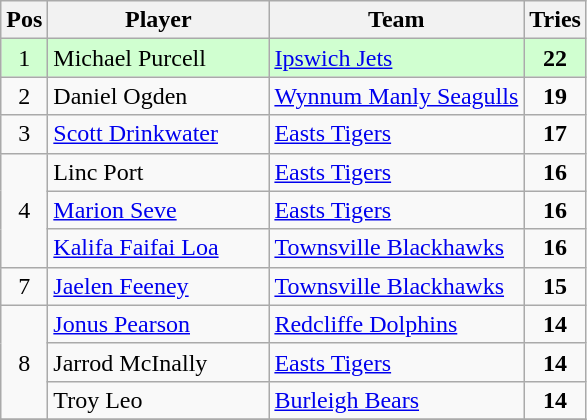<table class="wikitable" style="text-align: center;">
<tr>
<th>Pos</th>
<th width=140>Player</th>
<th>Team</th>
<th>Tries</th>
</tr>
<tr bgcolor="#d0ffd0">
<td rowspan = 1>1</td>
<td align="left">Michael Purcell</td>
<td align="left"> <a href='#'>Ipswich Jets</a></td>
<td><strong>22</strong></td>
</tr>
<tr>
<td rowspan = 1>2</td>
<td align="left">Daniel Ogden</td>
<td align="left"> <a href='#'>Wynnum Manly Seagulls</a></td>
<td><strong>19</strong></td>
</tr>
<tr>
<td rowspan = 1>3</td>
<td align="left"><a href='#'>Scott Drinkwater</a></td>
<td align="left"> <a href='#'>Easts Tigers</a></td>
<td><strong>17</strong></td>
</tr>
<tr>
<td rowspan = 3>4</td>
<td align="left">Linc Port</td>
<td align="left"> <a href='#'>Easts Tigers</a></td>
<td><strong>16</strong></td>
</tr>
<tr>
<td align="left"><a href='#'>Marion Seve</a></td>
<td align="left"> <a href='#'>Easts Tigers</a></td>
<td><strong>16</strong></td>
</tr>
<tr>
<td align="left"><a href='#'>Kalifa Faifai Loa</a></td>
<td align="left"> <a href='#'>Townsville Blackhawks</a></td>
<td><strong>16</strong></td>
</tr>
<tr>
<td rowspan = 1>7</td>
<td align="left"><a href='#'>Jaelen Feeney</a></td>
<td align="left"> <a href='#'>Townsville Blackhawks</a></td>
<td><strong>15</strong></td>
</tr>
<tr>
<td rowspan = 3>8</td>
<td align="left"><a href='#'>Jonus Pearson</a></td>
<td align="left"> <a href='#'>Redcliffe Dolphins</a></td>
<td><strong>14</strong></td>
</tr>
<tr>
<td align="left">Jarrod McInally</td>
<td align="left"> <a href='#'>Easts Tigers</a></td>
<td><strong>14</strong></td>
</tr>
<tr>
<td align="left">Troy Leo</td>
<td align="left"> <a href='#'>Burleigh Bears</a></td>
<td><strong>14</strong></td>
</tr>
<tr>
</tr>
</table>
